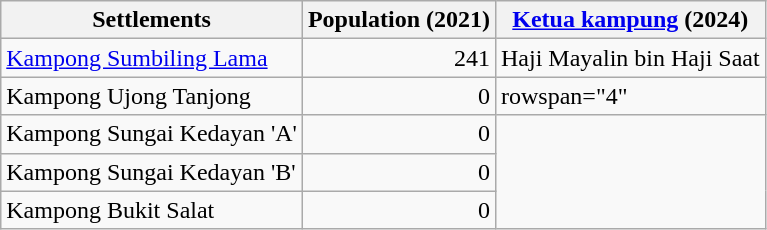<table class="wikitable">
<tr>
<th>Settlements</th>
<th>Population (2021)</th>
<th><a href='#'>Ketua kampung</a> (2024)</th>
</tr>
<tr>
<td><a href='#'>Kampong Sumbiling Lama</a></td>
<td align="right">241</td>
<td>Haji Mayalin bin Haji Saat</td>
</tr>
<tr>
<td>Kampong Ujong Tanjong</td>
<td align="right">0</td>
<td>rowspan="4" </td>
</tr>
<tr>
<td>Kampong Sungai Kedayan 'A'</td>
<td align="right">0</td>
</tr>
<tr>
<td>Kampong Sungai Kedayan 'B'</td>
<td align="right">0</td>
</tr>
<tr>
<td>Kampong Bukit Salat</td>
<td align="right">0</td>
</tr>
</table>
